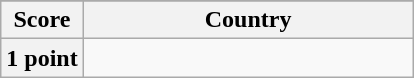<table class="wikitable">
<tr>
</tr>
<tr>
<th scope="col" width=20%>Score</th>
<th scope="col">Country</th>
</tr>
<tr>
<th scope="row">1 point</th>
<td></td>
</tr>
</table>
